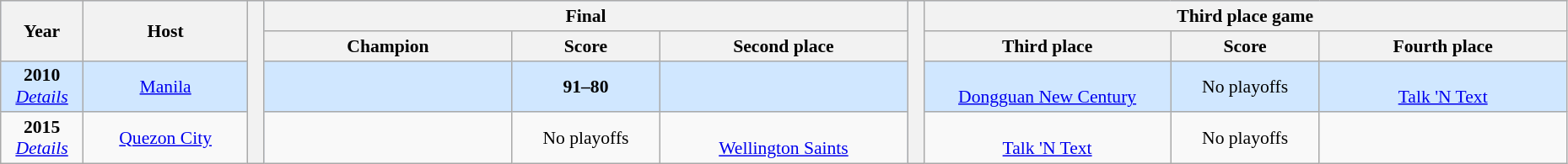<table class="wikitable" style="font-size:90%; width: 98%; text-align: center;">
<tr bgcolor=#C1D8FF>
<th rowspan=2 width=5%>Year</th>
<th rowspan=2 width=10%>Host</th>
<th width=1% rowspan=34 bgcolor=ffffff></th>
<th colspan=3>Final</th>
<th width=1% rowspan=34 bgcolor=ffffff></th>
<th colspan=3>Third place game</th>
</tr>
<tr bgcolor=#EFEFEF>
<th width=15%>Champion</th>
<th width=9%>Score</th>
<th width=15%>Second place</th>
<th width=15%>Third place</th>
<th width=9%>Score</th>
<th width=15%>Fourth place</th>
</tr>
<tr bgcolor=#D0E7FF>
<td><strong>2010</strong><br><em><a href='#'>Details</a></em></td>
<td><a href='#'>Manila</a></td>
<td><strong></strong></td>
<td><strong>91–80</strong></td>
<td></td>
<td><br><a href='#'>Dongguan New Century</a></td>
<td><span>No playoffs</span></td>
<td><br><a href='#'>Talk 'N Text</a></td>
</tr>
<tr>
<td><strong>2015</strong><br><em><a href='#'>Details</a></em></td>
<td><a href='#'>Quezon City</a></td>
<td><strong></strong></td>
<td><span>No playoffs</span></td>
<td><br><a href='#'>Wellington Saints</a></td>
<td><br><a href='#'>Talk 'N Text</a></td>
<td><span>No playoffs</span></td>
<td></td>
</tr>
</table>
